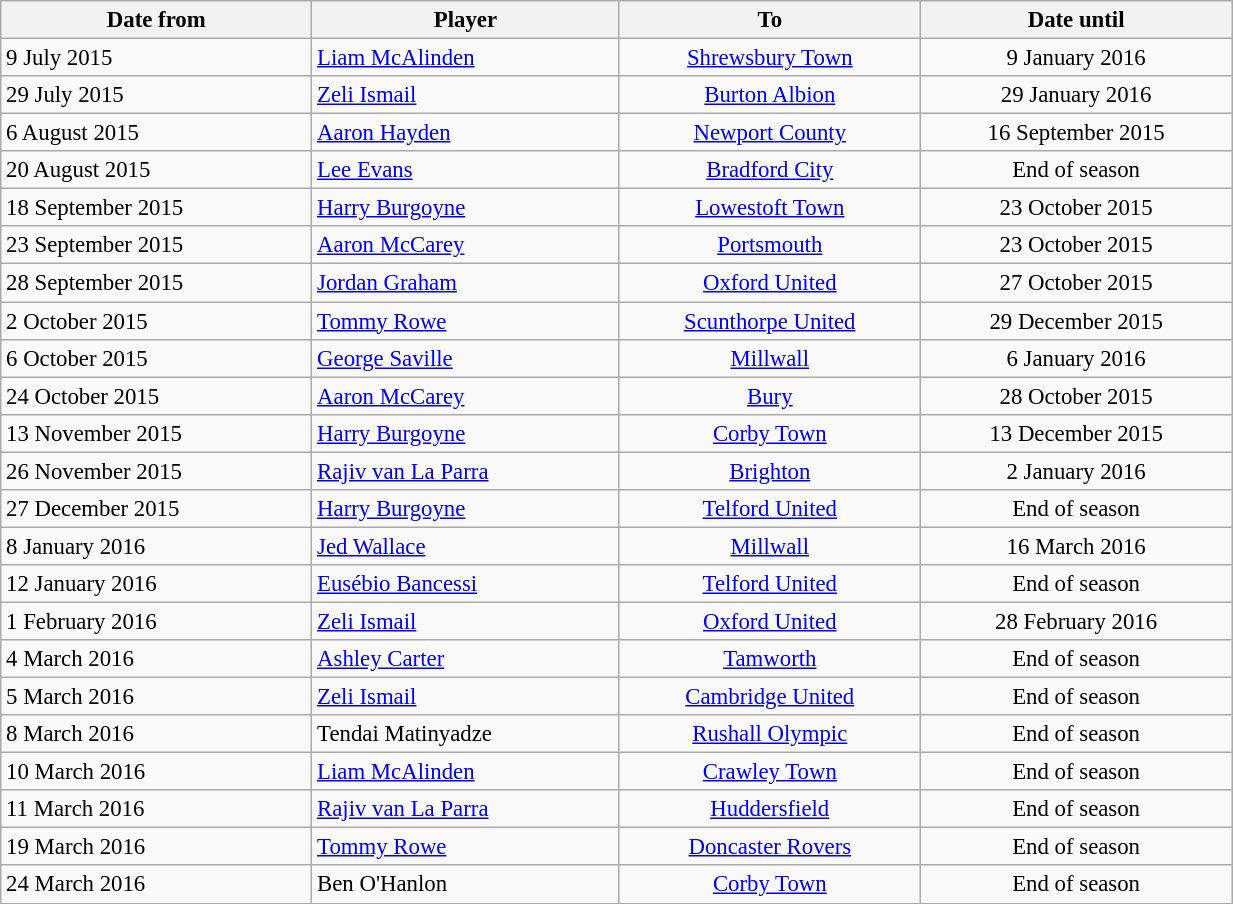<table class="wikitable" style="text-align:center; font-size:95%;width:65%; text-align:left">
<tr>
<th>Date from</th>
<th>Player</th>
<th>To</th>
<th>Date until</th>
</tr>
<tr>
<td>9 July 2015</td>
<td> <a href='#'>Liam McAlinden</a></td>
<td style="text-align:center;"> <a href='#'>Shrewsbury Town</a></td>
<td style="text-align:center;">9 January 2016</td>
</tr>
<tr>
<td>29 July 2015</td>
<td> <a href='#'>Zeli Ismail</a></td>
<td style="text-align:center;"> <a href='#'>Burton Albion</a></td>
<td style="text-align:center;">29 January 2016</td>
</tr>
<tr>
<td>6 August 2015</td>
<td> <a href='#'>Aaron Hayden</a></td>
<td style="text-align:center;"> <a href='#'>Newport County</a></td>
<td style="text-align:center;">16 September 2015</td>
</tr>
<tr>
<td>20 August 2015</td>
<td> <a href='#'>Lee Evans</a></td>
<td style="text-align:center;"> <a href='#'>Bradford City</a></td>
<td style="text-align:center;">End of season</td>
</tr>
<tr>
<td>18 September 2015</td>
<td> <a href='#'>Harry Burgoyne</a></td>
<td style="text-align:center;"> <a href='#'>Lowestoft Town</a></td>
<td style="text-align:center;">23 October 2015</td>
</tr>
<tr>
<td>23 September 2015</td>
<td> <a href='#'>Aaron McCarey</a></td>
<td style="text-align:center;"> <a href='#'>Portsmouth</a></td>
<td style="text-align:center;">23 October 2015</td>
</tr>
<tr>
<td>28 September 2015</td>
<td> <a href='#'>Jordan Graham</a></td>
<td style="text-align:center;"> <a href='#'>Oxford United</a></td>
<td style="text-align:center;">27 October 2015</td>
</tr>
<tr>
<td>2 October 2015</td>
<td> <a href='#'>Tommy Rowe</a></td>
<td style="text-align:center;"> <a href='#'>Scunthorpe United</a></td>
<td style="text-align:center;">29 December 2015</td>
</tr>
<tr>
<td>6 October 2015</td>
<td> <a href='#'>George Saville</a></td>
<td style="text-align:center;"> <a href='#'>Millwall</a></td>
<td style="text-align:center;">6 January 2016</td>
</tr>
<tr>
<td>24 October 2015</td>
<td> <a href='#'>Aaron McCarey</a></td>
<td style="text-align:center;"> <a href='#'>Bury</a></td>
<td style="text-align:center;">28 October 2015</td>
</tr>
<tr>
<td>13 November 2015</td>
<td> <a href='#'>Harry Burgoyne</a></td>
<td style="text-align:center;"> <a href='#'>Corby Town</a></td>
<td style="text-align:center;">13 December 2015</td>
</tr>
<tr>
<td>26 November 2015</td>
<td> <a href='#'>Rajiv van La Parra</a></td>
<td style="text-align:center;"> <a href='#'>Brighton</a></td>
<td style="text-align:center;">2 January 2016</td>
</tr>
<tr>
<td>27 December 2015</td>
<td> <a href='#'>Harry Burgoyne</a></td>
<td style="text-align:center;"> <a href='#'>Telford United</a></td>
<td style="text-align:center;">End of season</td>
</tr>
<tr>
<td>8 January 2016</td>
<td> <a href='#'>Jed Wallace</a></td>
<td style="text-align:center;"> <a href='#'>Millwall</a></td>
<td style="text-align:center;">16 March 2016</td>
</tr>
<tr>
<td>12 January 2016</td>
<td> <a href='#'>Eusébio Bancessi</a></td>
<td style="text-align:center;"> <a href='#'>Telford United</a></td>
<td style="text-align:center;">End of season</td>
</tr>
<tr>
<td>1 February 2016</td>
<td> <a href='#'>Zeli Ismail</a></td>
<td style="text-align:center;"><a href='#'>Oxford United</a></td>
<td style="text-align:center;">28 February 2016</td>
</tr>
<tr>
<td>4 March 2016</td>
<td> <a href='#'>Ashley Carter</a></td>
<td style="text-align:center;"> <a href='#'>Tamworth</a></td>
<td style="text-align:center;">End of season</td>
</tr>
<tr>
<td>5 March 2016</td>
<td> <a href='#'>Zeli Ismail</a></td>
<td style="text-align:center;"> <a href='#'>Cambridge United</a></td>
<td style="text-align:center;">End of season</td>
</tr>
<tr>
<td>8 March 2016</td>
<td> Tendai Matinyadze</td>
<td style="text-align:center;"> <a href='#'>Rushall Olympic</a></td>
<td style="text-align:center;">End of season</td>
</tr>
<tr>
<td>10 March 2016</td>
<td> <a href='#'>Liam McAlinden</a></td>
<td style="text-align:center;"> <a href='#'>Crawley Town</a></td>
<td style="text-align:center;">End of season</td>
</tr>
<tr>
<td>11 March 2016</td>
<td> <a href='#'>Rajiv van La Parra</a></td>
<td style="text-align:center;"> <a href='#'>Huddersfield</a></td>
<td style="text-align:center;">End of season</td>
</tr>
<tr>
<td>19 March 2016</td>
<td> <a href='#'>Tommy Rowe</a></td>
<td style="text-align:center;"> <a href='#'>Doncaster Rovers</a></td>
<td style="text-align:center;">End of season</td>
</tr>
<tr>
<td>24 March 2016</td>
<td> Ben O'Hanlon</td>
<td style="text-align:center;"> <a href='#'>Corby Town</a></td>
<td style="text-align:center;">End of season</td>
</tr>
<tr>
</tr>
</table>
